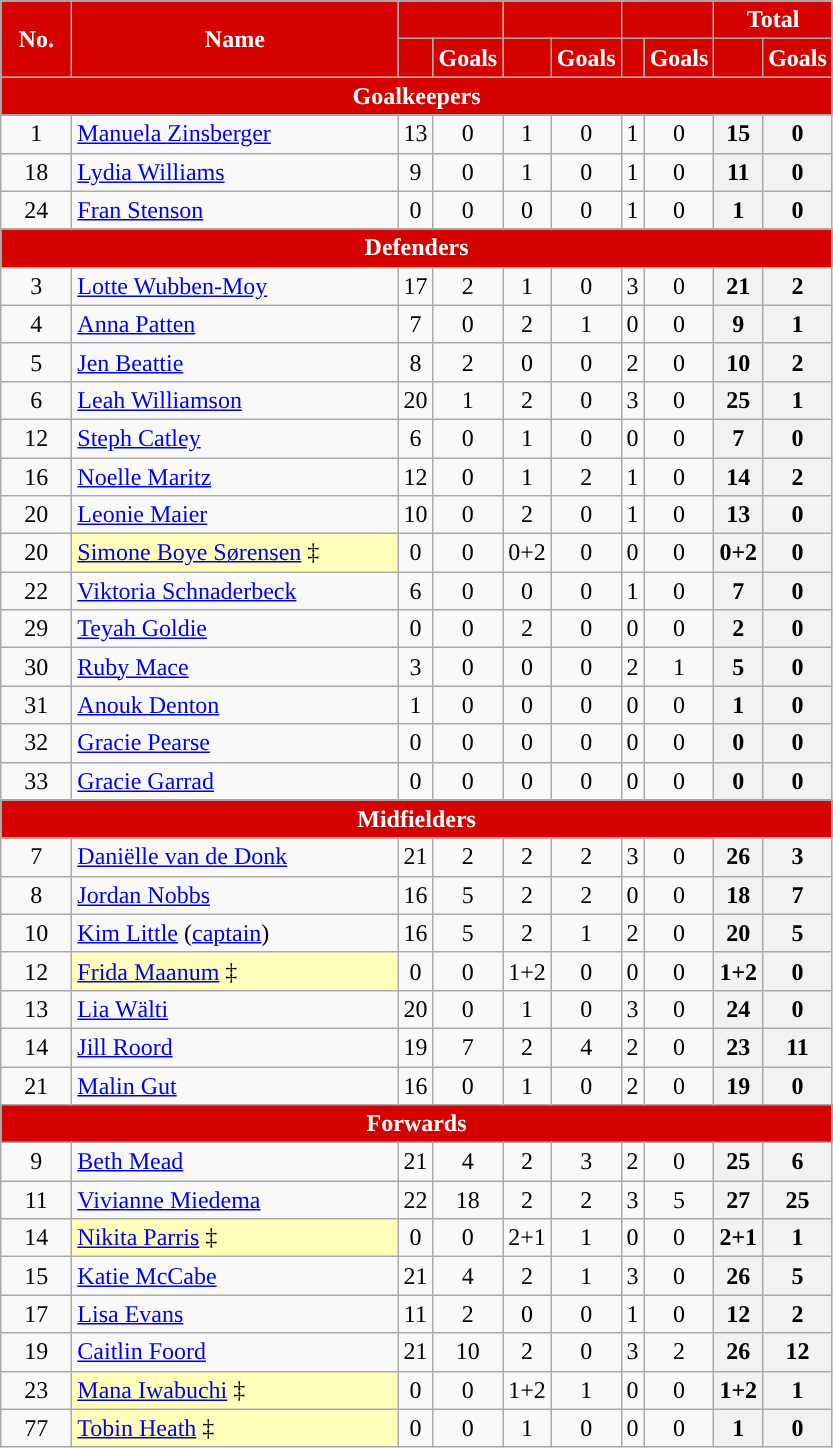<table class="wikitable" style="text-align:center; font-size:100%; ">
<tr>
<th rowspan="2" style="background:#d50000; color:white; text-align:center; width:40px">No.</th>
<th rowspan="2" style="background:#d50000; color:white; text-align:center;width:210px">Name</th>
<th colspan="2" style="background:#d50000; color:white; text-align:center;"><a href='#'></a></th>
<th colspan="2" style="background:#d50000; color:white; text-align:center;"><a href='#'></a></th>
<th colspan="2" style="background:#d50000; color:white; text-align:center;"><a href='#'></a></th>
<th colspan="2" style="background:#d50000; color:white; text-align:center;">Total</th>
</tr>
<tr>
<th style="background:#d50000; color:white; text-align:center;width=50px"></th>
<th style="background:#d50000; color:white; text-align:center;width=50px">Goals</th>
<th style="background:#d50000; color:white; text-align:center;width=50px"></th>
<th style="background:#d50000; color:white; text-align:center;width=50px">Goals</th>
<th style="background:#d50000; color:white; text-align:center;width=50px"></th>
<th style="background:#d50000; color:white; text-align:center;width=50px">Goals</th>
<th style="background:#d50000; color:white; text-align:center;width=50px"></th>
<th style="background:#d50000; color:white; text-align:center;width=50px">Goals</th>
</tr>
<tr>
<th colspan="10" style="background:#d50000; color:white; text-align:center">Goalkeepers</th>
</tr>
<tr>
<td>1</td>
<td style="text-align: left"> <a href='#'>Manuela Zinsberger</a></td>
<td>13</td>
<td>0</td>
<td>1</td>
<td>0</td>
<td>1</td>
<td>0</td>
<th>15</th>
<th>0</th>
</tr>
<tr>
<td>18</td>
<td style="text-align: left"> <a href='#'>Lydia Williams</a></td>
<td>9</td>
<td>0</td>
<td>1</td>
<td>0</td>
<td>1</td>
<td>0</td>
<th>11</th>
<th>0</th>
</tr>
<tr>
<td>24</td>
<td style="text-align: left"> <a href='#'>Fran Stenson</a></td>
<td>0</td>
<td>0</td>
<td>0</td>
<td>0</td>
<td>1</td>
<td>0</td>
<th>1</th>
<th>0</th>
</tr>
<tr>
<th colspan="10" style="background:#d50000; color:white; text-align:center">Defenders</th>
</tr>
<tr>
<td>3</td>
<td style="text-align: left"> <a href='#'>Lotte Wubben-Moy</a></td>
<td>17</td>
<td>2</td>
<td>1</td>
<td>0</td>
<td>3</td>
<td>0</td>
<th>21</th>
<th>2</th>
</tr>
<tr>
<td>4</td>
<td style="text-align: left"> <a href='#'>Anna Patten</a></td>
<td>7</td>
<td>0</td>
<td>2</td>
<td>1</td>
<td>0</td>
<td>0</td>
<th>9</th>
<th>1</th>
</tr>
<tr>
<td>5</td>
<td style="text-align: left"> <a href='#'>Jen Beattie</a></td>
<td>8</td>
<td>2</td>
<td>0</td>
<td>0</td>
<td>2</td>
<td>0</td>
<th>10</th>
<th>2</th>
</tr>
<tr>
<td>6</td>
<td style="text-align: left"> <a href='#'>Leah Williamson</a></td>
<td>20</td>
<td>1</td>
<td>2</td>
<td>0</td>
<td>3</td>
<td>0</td>
<th>25</th>
<th>1</th>
</tr>
<tr>
<td>12</td>
<td style="text-align: left"> <a href='#'>Steph Catley</a></td>
<td>6</td>
<td>0</td>
<td>1</td>
<td>0</td>
<td>0</td>
<td>0</td>
<th>7</th>
<th>0</th>
</tr>
<tr>
<td>16</td>
<td style="text-align: left"> <a href='#'>Noelle Maritz</a></td>
<td>12</td>
<td>0</td>
<td>1</td>
<td>2</td>
<td>1</td>
<td>0</td>
<th>14</th>
<th>2</th>
</tr>
<tr>
<td>20</td>
<td style="text-align: left"> <a href='#'>Leonie Maier</a></td>
<td>10</td>
<td>0</td>
<td>2</td>
<td>0</td>
<td>1</td>
<td>0</td>
<th>13</th>
<th>0</th>
</tr>
<tr>
<td>20</td>
<td style="background:#ffb; text-align: left"> <a href='#'>Simone Boye Sørensen</a> ‡</td>
<td>0</td>
<td>0</td>
<td>0+2</td>
<td>0</td>
<td>0</td>
<td>0</td>
<th>0+2</th>
<th>0</th>
</tr>
<tr>
<td>22</td>
<td style="text-align: left"> <a href='#'>Viktoria Schnaderbeck</a></td>
<td>6</td>
<td>0</td>
<td>0</td>
<td>0</td>
<td>1</td>
<td>0</td>
<th>7</th>
<th>0</th>
</tr>
<tr>
<td>29</td>
<td style="text-align: left"> <a href='#'>Teyah Goldie</a></td>
<td>0</td>
<td>0</td>
<td>2</td>
<td>0</td>
<td>0</td>
<td>0</td>
<th>2</th>
<th>0</th>
</tr>
<tr>
<td>30</td>
<td style="text-align: left"> <a href='#'>Ruby Mace</a></td>
<td>3</td>
<td>0</td>
<td>0</td>
<td>0</td>
<td>2</td>
<td>1</td>
<th>5</th>
<th>0</th>
</tr>
<tr>
<td>31</td>
<td style="text-align: left"> <a href='#'>Anouk Denton</a></td>
<td>1</td>
<td>0</td>
<td>0</td>
<td>0</td>
<td>0</td>
<td>0</td>
<th>1</th>
<th>0</th>
</tr>
<tr>
<td>32</td>
<td style="text-align: left"> <a href='#'>Gracie Pearse</a></td>
<td>0</td>
<td>0</td>
<td>0</td>
<td>0</td>
<td>0</td>
<td>0</td>
<th>0</th>
<th>0</th>
</tr>
<tr>
<td>33</td>
<td style="text-align: left"> <a href='#'>Gracie Garrad</a></td>
<td>0</td>
<td>0</td>
<td>0</td>
<td>0</td>
<td>0</td>
<td>0</td>
<th>0</th>
<th>0</th>
</tr>
<tr>
<th colspan="10" style="background:#d50000; color:white; text-align:center">Midfielders</th>
</tr>
<tr>
<td>7</td>
<td style="text-align: left"> <a href='#'>Daniëlle van de Donk</a></td>
<td>21</td>
<td>2</td>
<td>2</td>
<td>2</td>
<td>3</td>
<td>0</td>
<th>26</th>
<th>3</th>
</tr>
<tr>
<td>8</td>
<td style="text-align: left"> <a href='#'>Jordan Nobbs</a></td>
<td>16</td>
<td>5</td>
<td>2</td>
<td>2</td>
<td>0</td>
<td>0</td>
<th>18</th>
<th>7</th>
</tr>
<tr>
<td>10</td>
<td style="text-align: left"> <a href='#'>Kim Little</a> (<a href='#'>captain</a>)</td>
<td>16</td>
<td>5</td>
<td>2</td>
<td>1</td>
<td>2</td>
<td>0</td>
<th>20</th>
<th>5</th>
</tr>
<tr>
<td>12</td>
<td style="background:#ffb; text-align: left"> <a href='#'>Frida Maanum</a> ‡</td>
<td>0</td>
<td>0</td>
<td>1+2</td>
<td>0</td>
<td>0</td>
<td>0</td>
<th>1+2</th>
<th>0</th>
</tr>
<tr>
<td>13</td>
<td style="text-align: left"> <a href='#'>Lia Wälti</a></td>
<td>20</td>
<td>0</td>
<td>1</td>
<td>0</td>
<td>3</td>
<td>0</td>
<th>24</th>
<th>0</th>
</tr>
<tr>
<td>14</td>
<td style="text-align: left"> <a href='#'>Jill Roord</a></td>
<td>19</td>
<td>7</td>
<td>2</td>
<td>4</td>
<td>2</td>
<td>0</td>
<th>23</th>
<th>11</th>
</tr>
<tr>
<td>21</td>
<td style="text-align: left"> <a href='#'>Malin Gut</a></td>
<td>16</td>
<td>0</td>
<td>1</td>
<td>0</td>
<td>2</td>
<td>0</td>
<th>19</th>
<th>0</th>
</tr>
<tr>
<th colspan="10" style="background:#d50000; color:white; text-align:center">Forwards</th>
</tr>
<tr>
<td>9</td>
<td style="text-align: left"> <a href='#'>Beth Mead</a></td>
<td>21</td>
<td>4</td>
<td>2</td>
<td>3</td>
<td>2</td>
<td>0</td>
<th>25</th>
<th>6</th>
</tr>
<tr>
<td>11</td>
<td style="text-align: left"> <a href='#'>Vivianne Miedema</a></td>
<td>22</td>
<td>18</td>
<td>2</td>
<td>2</td>
<td>3</td>
<td>5</td>
<th>27</th>
<th>25</th>
</tr>
<tr>
<td>14</td>
<td style="background:#ffb; text-align: left"> <a href='#'>Nikita Parris</a> ‡</td>
<td>0</td>
<td>0</td>
<td>2+1</td>
<td>1</td>
<td>0</td>
<td>0</td>
<th>2+1</th>
<th>1</th>
</tr>
<tr>
<td>15</td>
<td style="text-align: left"> <a href='#'>Katie McCabe</a></td>
<td>21</td>
<td>4</td>
<td>2</td>
<td>1</td>
<td>3</td>
<td>0</td>
<th>26</th>
<th>5</th>
</tr>
<tr>
<td>17</td>
<td style="text-align: left"> <a href='#'>Lisa Evans</a></td>
<td>11</td>
<td>2</td>
<td>0</td>
<td>0</td>
<td>1</td>
<td>0</td>
<th>12</th>
<th>2</th>
</tr>
<tr>
<td>19</td>
<td style="text-align: left"> <a href='#'>Caitlin Foord</a></td>
<td>21</td>
<td>10</td>
<td>2</td>
<td>0</td>
<td>3</td>
<td>2</td>
<th>26</th>
<th>12</th>
</tr>
<tr>
<td>23</td>
<td style="background:#ffb; text-align: left"> <a href='#'>Mana Iwabuchi</a> ‡</td>
<td>0</td>
<td>0</td>
<td>1+2</td>
<td>1</td>
<td>0</td>
<td>0</td>
<th>1+2</th>
<th>1</th>
</tr>
<tr>
<td>77</td>
<td style="background:#ffb; text-align: left"> <a href='#'>Tobin Heath</a> ‡</td>
<td>0</td>
<td>0</td>
<td>1</td>
<td>0</td>
<td>0</td>
<td>0</td>
<th>1</th>
<th>0</th>
</tr>
</table>
